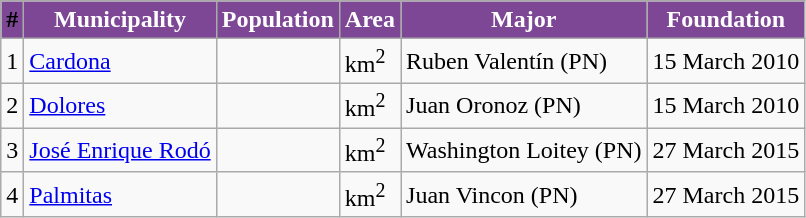<table class="wikitable sortable defaultleft col1center col3right col4right">
<tr>
<th style="background-color:#7d4796" scope=col>#</th>
<th style="color:white;background-color:#7d4796;text-align:center">Municipality</th>
<th style="color:white;background-color:#7d4796;text-align:center">Population</th>
<th style="color:white;background-color:#7d4796;text-align:center">Area</th>
<th style="color:white;background-color:#7d4796;text-align:center">Major </th>
<th style="color:white;background-color:#7d4796;text-align:center">Foundation</th>
</tr>
<tr>
<td>1</td>
<td><a href='#'>Cardona</a></td>
<td></td>
<td> km<sup>2</sup></td>
<td>Ruben Valentín (PN)</td>
<td>15 March 2010</td>
</tr>
<tr>
<td>2</td>
<td><a href='#'>Dolores</a></td>
<td></td>
<td> km<sup>2</sup></td>
<td>Juan Oronoz (PN)</td>
<td>15 March 2010</td>
</tr>
<tr>
<td>3</td>
<td><a href='#'>José Enrique Rodó</a></td>
<td></td>
<td> km<sup>2</sup></td>
<td>Washington Loitey (PN)</td>
<td>27 March 2015</td>
</tr>
<tr>
<td>4</td>
<td><a href='#'>Palmitas</a></td>
<td></td>
<td> km<sup>2</sup></td>
<td>Juan Vincon (PN)</td>
<td>27 March 2015</td>
</tr>
</table>
